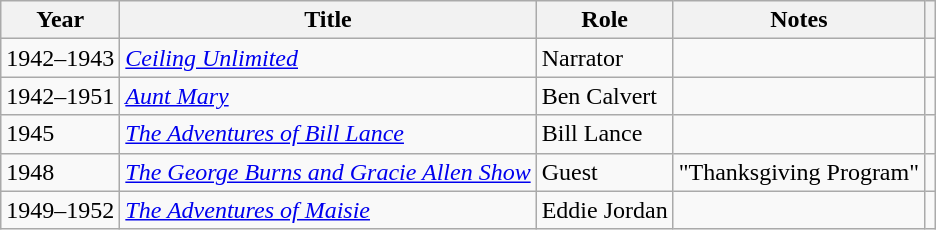<table class="wikitable">
<tr>
<th>Year</th>
<th>Title</th>
<th>Role</th>
<th>Notes</th>
<th></th>
</tr>
<tr>
<td>1942–1943</td>
<td><em><a href='#'>Ceiling Unlimited</a></em></td>
<td>Narrator</td>
<td></td>
<td></td>
</tr>
<tr>
<td>1942–1951</td>
<td><em><a href='#'>Aunt Mary</a></em></td>
<td>Ben Calvert</td>
<td></td>
<td></td>
</tr>
<tr>
<td>1945</td>
<td><em><a href='#'>The Adventures of Bill Lance</a></em></td>
<td>Bill Lance</td>
<td></td>
<td></td>
</tr>
<tr>
<td>1948</td>
<td><em><a href='#'>The George Burns and Gracie Allen Show</a></em></td>
<td>Guest</td>
<td>"Thanksgiving Program"</td>
<td></td>
</tr>
<tr>
<td>1949–1952</td>
<td><em><a href='#'>The Adventures of Maisie</a></em></td>
<td>Eddie Jordan</td>
<td></td>
<td></td>
</tr>
</table>
